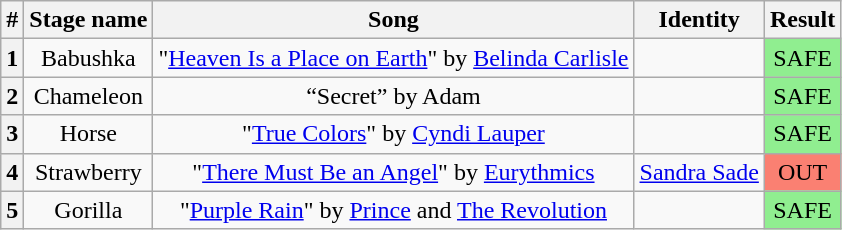<table class="wikitable plainrowheaders" style="text-align: center;">
<tr>
<th>#</th>
<th>Stage name</th>
<th>Song</th>
<th>Identity</th>
<th>Result</th>
</tr>
<tr>
<th>1</th>
<td>Babushka</td>
<td>"<a href='#'>Heaven Is a Place on Earth</a>" by <a href='#'>Belinda Carlisle</a></td>
<td></td>
<td bgcolor="lightgreen">SAFE</td>
</tr>
<tr>
<th>2</th>
<td>Chameleon</td>
<td>“Secret” by Adam</td>
<td></td>
<td bgcolor="lightgreen">SAFE</td>
</tr>
<tr>
<th>3</th>
<td>Horse</td>
<td>"<a href='#'>True Colors</a>" by <a href='#'>Cyndi Lauper</a></td>
<td></td>
<td bgcolor="lightgreen">SAFE</td>
</tr>
<tr>
<th>4</th>
<td>Strawberry</td>
<td>"<a href='#'>There Must Be an Angel</a>" by <a href='#'>Eurythmics</a></td>
<td><a href='#'>Sandra Sade</a></td>
<td bgcolor="salmon">OUT</td>
</tr>
<tr>
<th>5</th>
<td>Gorilla</td>
<td>"<a href='#'>Purple Rain</a>" by <a href='#'>Prince</a> and <a href='#'>The Revolution</a></td>
<td></td>
<td bgcolor="lightgreen">SAFE</td>
</tr>
</table>
